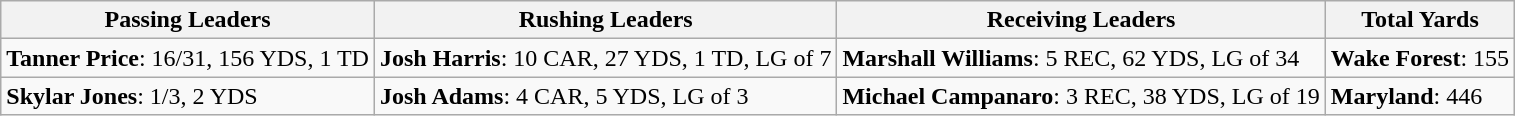<table class="wikitable">
<tr>
<th>Passing Leaders</th>
<th>Rushing Leaders</th>
<th>Receiving Leaders</th>
<th>Total Yards</th>
</tr>
<tr>
<td><strong>Tanner Price</strong>: 16/31, 156 YDS, 1 TD</td>
<td><strong>Josh Harris</strong>: 10 CAR, 27 YDS, 1 TD, LG of 7</td>
<td><strong>Marshall Williams</strong>: 5 REC, 62 YDS, LG of 34</td>
<td><strong>Wake Forest</strong>: 155</td>
</tr>
<tr>
<td><strong>Skylar Jones</strong>: 1/3, 2 YDS</td>
<td><strong>Josh Adams</strong>: 4 CAR, 5 YDS, LG of 3</td>
<td><strong>Michael Campanaro</strong>: 3 REC, 38 YDS, LG of 19</td>
<td><strong>Maryland</strong>: 446</td>
</tr>
</table>
